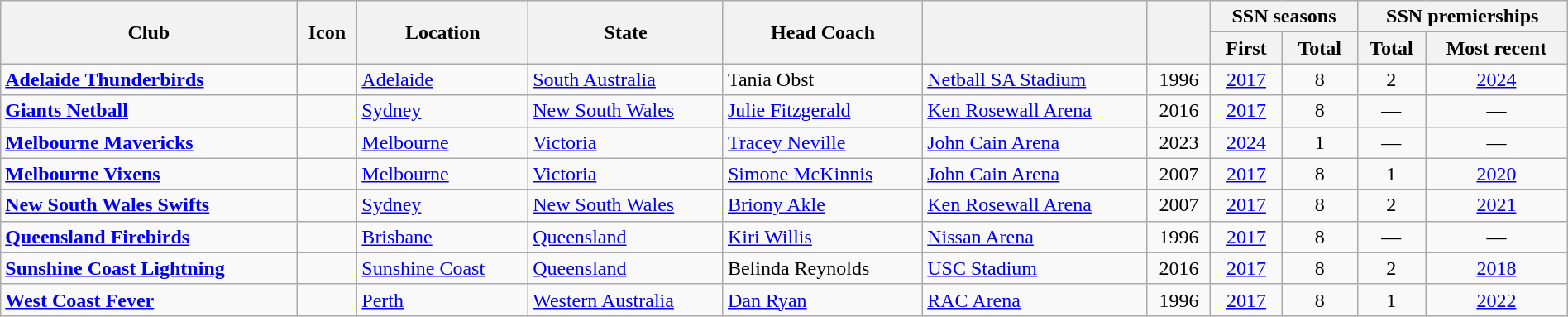<table class="wikitable sortable" width="100%">
<tr>
<th rowspan="2">Club</th>
<th rowspan="2">Icon</th>
<th rowspan="2">Location</th>
<th rowspan="2">State</th>
<th rowspan="2">Head Coach</th>
<th rowspan="2"></th>
<th rowspan="2"></th>
<th colspan="2">SSN seasons</th>
<th colspan="2">SSN premierships</th>
</tr>
<tr>
<th>First</th>
<th>Total</th>
<th>Total</th>
<th>Most recent</th>
</tr>
<tr>
<td><strong><a href='#'>Adelaide Thunderbirds</a></strong></td>
<td style="text-align:center;"></td>
<td><a href='#'>Adelaide</a></td>
<td> <a href='#'>South Australia</a></td>
<td>Tania Obst</td>
<td><a href='#'>Netball SA Stadium</a></td>
<td align="center">1996</td>
<td align="center"><a href='#'>2017</a></td>
<td align="center">8</td>
<td style="text-align: center;">2</td>
<td align="center"><a href='#'>2024</a></td>
</tr>
<tr>
<td><strong><a href='#'>Giants Netball</a></strong></td>
<td style="text-align:center;"></td>
<td><a href='#'>Sydney</a></td>
<td> <a href='#'>New South Wales</a></td>
<td><a href='#'>Julie Fitzgerald</a></td>
<td><a href='#'>Ken Rosewall Arena</a></td>
<td style="text-align: center;">2016</td>
<td align="center"><a href='#'>2017</a></td>
<td align="center">8</td>
<td style="text-align: center;">—</td>
<td align="center">—</td>
</tr>
<tr>
<td><strong><a href='#'>Melbourne Mavericks</a></strong></td>
<td style="text-align:center;"></td>
<td><a href='#'>Melbourne</a></td>
<td> <a href='#'>Victoria</a></td>
<td><a href='#'>Tracey Neville</a></td>
<td><a href='#'>John Cain Arena</a></td>
<td align="center">2023</td>
<td align="center"><a href='#'>2024</a></td>
<td align="center">1</td>
<td align="center">—</td>
<td align="center">—</td>
</tr>
<tr>
<td><strong><a href='#'>Melbourne Vixens</a></strong></td>
<td style="text-align:center;"></td>
<td><a href='#'>Melbourne</a></td>
<td> <a href='#'>Victoria</a></td>
<td><a href='#'>Simone McKinnis</a></td>
<td><a href='#'>John Cain Arena</a></td>
<td align="center">2007</td>
<td align="center"><a href='#'>2017</a></td>
<td align="center">8</td>
<td style="text-align: center;">1</td>
<td align="center"><a href='#'>2020</a></td>
</tr>
<tr>
<td><strong><a href='#'>New South Wales Swifts</a></strong></td>
<td style="text-align:center;"></td>
<td><a href='#'>Sydney</a></td>
<td> <a href='#'>New South Wales</a></td>
<td><a href='#'>Briony Akle</a></td>
<td><a href='#'>Ken Rosewall Arena</a></td>
<td align="center">2007</td>
<td align="center"><a href='#'>2017</a></td>
<td align="center">8</td>
<td style="text-align: center;">2</td>
<td align="center"><a href='#'>2021</a></td>
</tr>
<tr>
<td><strong><a href='#'>Queensland Firebirds</a></strong></td>
<td style="text-align:center;"></td>
<td><a href='#'>Brisbane</a></td>
<td> <a href='#'>Queensland</a></td>
<td><a href='#'>Kiri Willis</a></td>
<td><a href='#'>Nissan Arena</a></td>
<td align="center">1996</td>
<td align="center"><a href='#'>2017</a></td>
<td align="center">8</td>
<td style="text-align: center;">—</td>
<td align="center">—</td>
</tr>
<tr>
<td><strong><a href='#'>Sunshine Coast Lightning</a></strong></td>
<td style="text-align:center;"></td>
<td><a href='#'>Sunshine Coast</a></td>
<td> <a href='#'>Queensland</a></td>
<td>Belinda Reynolds</td>
<td><a href='#'>USC Stadium</a></td>
<td style="text-align: center;">2016</td>
<td align="center"><a href='#'>2017</a></td>
<td align="center">8</td>
<td style="text-align: center;">2</td>
<td align="center"><a href='#'>2018</a></td>
</tr>
<tr>
<td><strong><a href='#'>West Coast Fever</a></strong></td>
<td style="text-align:center;"></td>
<td><a href='#'>Perth</a></td>
<td> <a href='#'>Western Australia</a></td>
<td><a href='#'>Dan Ryan</a></td>
<td><a href='#'>RAC Arena</a></td>
<td align="center">1996</td>
<td align="center"><a href='#'>2017</a></td>
<td align="center">8</td>
<td style="text-align:center;">1</td>
<td align="center"><a href='#'>2022</a></td>
</tr>
</table>
